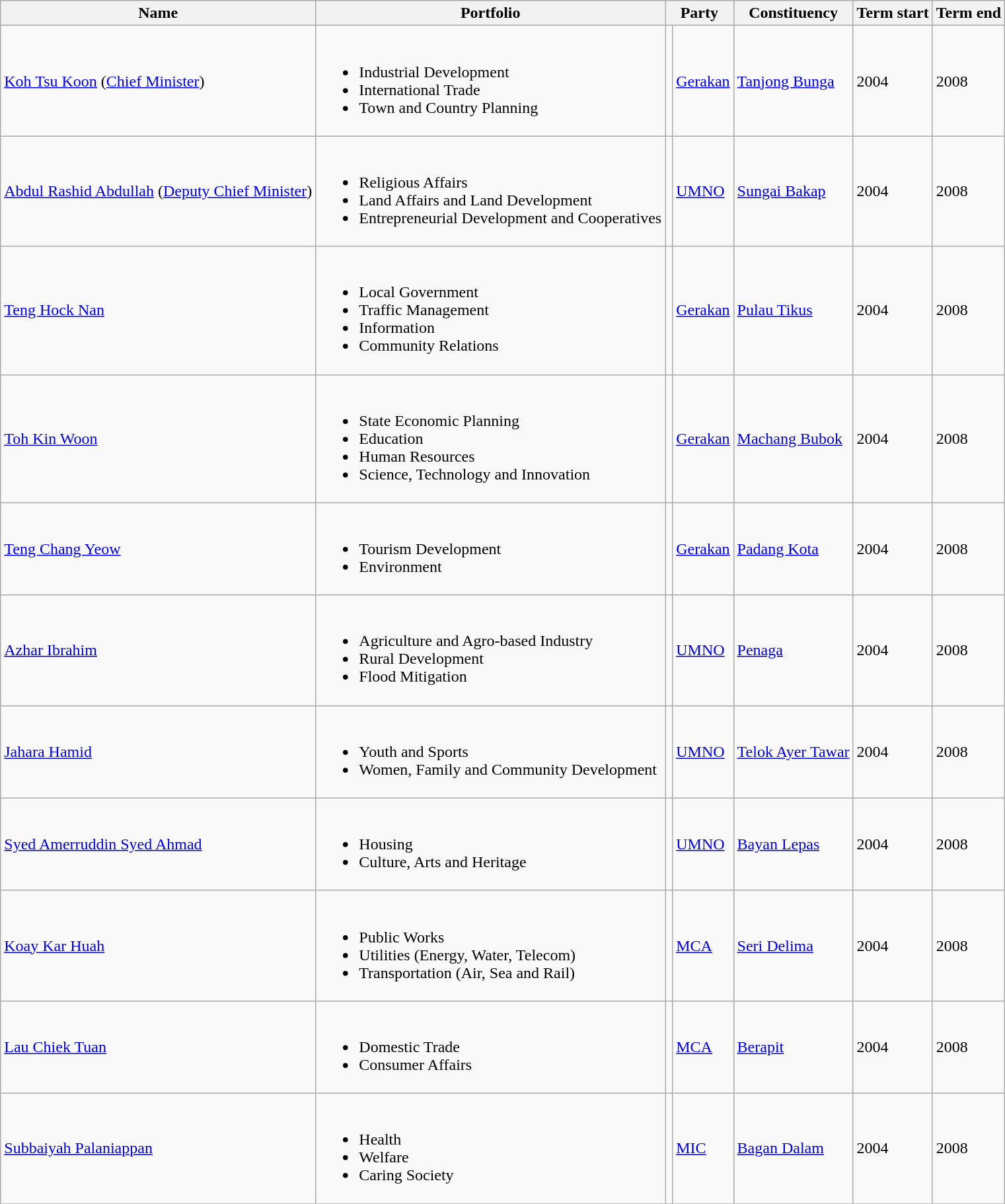<table class="wikitable">
<tr>
<th>Name</th>
<th>Portfolio</th>
<th colspan=2>Party</th>
<th>Constituency</th>
<th>Term start</th>
<th>Term end</th>
</tr>
<tr>
<td><a href='#'>Koh Tsu Koon</a> (<a href='#'>Chief Minister</a>)</td>
<td><br><ul><li>Industrial Development</li><li>International Trade</li><li>Town and Country Planning</li></ul></td>
<td bgcolor=></td>
<td><a href='#'>Gerakan</a></td>
<td><a href='#'>Tanjong Bunga</a></td>
<td>2004</td>
<td>2008</td>
</tr>
<tr>
<td><a href='#'>Abdul Rashid Abdullah</a> (<a href='#'>Deputy Chief Minister</a>)</td>
<td><br><ul><li>Religious Affairs</li><li>Land Affairs and Land Development</li><li>Entrepreneurial Development and Cooperatives</li></ul></td>
<td bgcolor=></td>
<td><a href='#'>UMNO</a></td>
<td><a href='#'>Sungai Bakap</a></td>
<td>2004</td>
<td>2008</td>
</tr>
<tr>
<td><a href='#'>Teng Hock Nan</a></td>
<td><br><ul><li>Local Government</li><li>Traffic Management</li><li>Information</li><li>Community Relations</li></ul></td>
<td bgcolor=></td>
<td><a href='#'>Gerakan</a></td>
<td><a href='#'>Pulau Tikus</a></td>
<td>2004</td>
<td>2008</td>
</tr>
<tr>
<td><a href='#'>Toh Kin Woon</a></td>
<td><br><ul><li>State Economic Planning</li><li>Education</li><li>Human Resources</li><li>Science, Technology and Innovation</li></ul></td>
<td bgcolor=></td>
<td><a href='#'>Gerakan</a></td>
<td><a href='#'>Machang Bubok</a></td>
<td>2004</td>
<td>2008</td>
</tr>
<tr>
<td><a href='#'>Teng Chang Yeow</a></td>
<td><br><ul><li>Tourism Development</li><li>Environment</li></ul></td>
<td bgcolor=></td>
<td><a href='#'>Gerakan</a></td>
<td><a href='#'>Padang Kota</a></td>
<td>2004</td>
<td>2008</td>
</tr>
<tr>
<td><a href='#'>Azhar Ibrahim</a></td>
<td><br><ul><li>Agriculture and Agro-based Industry</li><li>Rural Development</li><li>Flood Mitigation</li></ul></td>
<td bgcolor=></td>
<td><a href='#'>UMNO</a></td>
<td><a href='#'>Penaga</a></td>
<td>2004</td>
<td>2008</td>
</tr>
<tr>
<td><a href='#'>Jahara Hamid</a></td>
<td><br><ul><li>Youth and Sports</li><li>Women, Family and Community Development</li></ul></td>
<td bgcolor=></td>
<td><a href='#'>UMNO</a></td>
<td><a href='#'>Telok Ayer Tawar</a></td>
<td>2004</td>
<td>2008</td>
</tr>
<tr>
<td><a href='#'>Syed Amerruddin Syed Ahmad</a></td>
<td><br><ul><li>Housing</li><li>Culture, Arts and Heritage</li></ul></td>
<td bgcolor=></td>
<td><a href='#'>UMNO</a></td>
<td><a href='#'>Bayan Lepas</a></td>
<td>2004</td>
<td>2008</td>
</tr>
<tr>
<td><a href='#'>Koay Kar Huah</a></td>
<td><br><ul><li>Public Works</li><li>Utilities (Energy, Water, Telecom)</li><li>Transportation (Air, Sea and Rail)</li></ul></td>
<td bgcolor=></td>
<td><a href='#'>MCA</a></td>
<td><a href='#'>Seri Delima</a></td>
<td>2004</td>
<td>2008</td>
</tr>
<tr>
<td><a href='#'>Lau Chiek Tuan</a></td>
<td><br><ul><li>Domestic Trade</li><li>Consumer Affairs</li></ul></td>
<td bgcolor=></td>
<td><a href='#'>MCA</a></td>
<td><a href='#'>Berapit</a></td>
<td>2004</td>
<td>2008</td>
</tr>
<tr>
<td><a href='#'>Subbaiyah Palaniappan</a></td>
<td><br><ul><li>Health</li><li>Welfare</li><li>Caring Society</li></ul></td>
<td bgcolor=></td>
<td><a href='#'>MIC</a></td>
<td><a href='#'>Bagan Dalam</a></td>
<td>2004</td>
<td>2008</td>
</tr>
<tr>
</tr>
</table>
